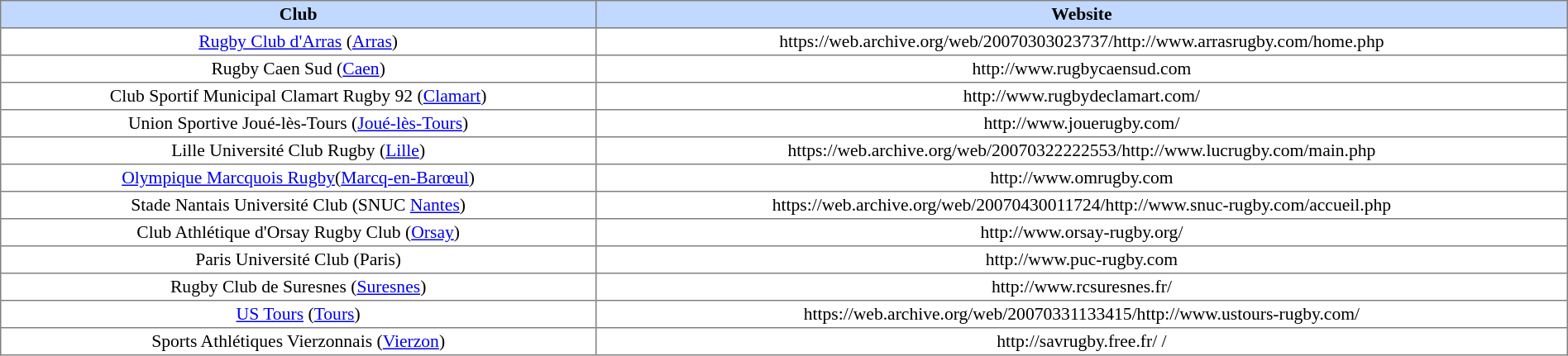<table border=1 style="border-collapse:collapse; font-size:90%;" cellpadding=2 cellspacing=0 width=100%>
<tr bgcolor=#C1D8FF align=center>
<th>Club</th>
<th>Website</th>
</tr>
<tr align=center>
<td><a href='#'>Rugby Club d'Arras</a> (<a href='#'>Arras</a>)</td>
<td>https://web.archive.org/web/20070303023737/http://www.arrasrugby.com/home.php</td>
</tr>
<tr align=center>
<td>Rugby Caen Sud (<a href='#'>Caen</a>)</td>
<td>http://www.rugbycaensud.com</td>
</tr>
<tr align=center>
<td>Club Sportif Municipal Clamart Rugby 92 (<a href='#'>Clamart</a>)</td>
<td>http://www.rugbydeclamart.com/</td>
</tr>
<tr align=center>
<td>Union Sportive Joué-lès-Tours (<a href='#'>Joué-lès-Tours</a>)</td>
<td>http://www.jouerugby.com/</td>
</tr>
<tr align=center>
<td>Lille Université Club Rugby (<a href='#'>Lille</a>)</td>
<td>https://web.archive.org/web/20070322222553/http://www.lucrugby.com/main.php</td>
</tr>
<tr align=center>
<td><a href='#'>Olympique Marcquois Rugby</a>(<a href='#'>Marcq-en-Barœul</a>)</td>
<td>http://www.omrugby.com</td>
</tr>
<tr align=center>
<td>Stade Nantais Université Club (SNUC <a href='#'>Nantes</a>)</td>
<td>https://web.archive.org/web/20070430011724/http://www.snuc-rugby.com/accueil.php</td>
</tr>
<tr align=center>
<td>Club Athlétique d'Orsay Rugby Club (<a href='#'>Orsay</a>)</td>
<td>http://www.orsay-rugby.org/</td>
</tr>
<tr align=center>
<td>Paris Université Club (Paris)</td>
<td>http://www.puc-rugby.com</td>
</tr>
<tr align=center>
<td>Rugby Club de Suresnes (<a href='#'>Suresnes</a>)</td>
<td>http://www.rcsuresnes.fr/</td>
</tr>
<tr align=center>
<td><a href='#'>US Tours</a> (<a href='#'>Tours</a>)</td>
<td>https://web.archive.org/web/20070331133415/http://www.ustours-rugby.com/</td>
</tr>
<tr align=center>
<td>Sports Athlétiques Vierzonnais (<a href='#'>Vierzon</a>)</td>
<td>http://savrugby.free.fr/ /</td>
</tr>
</table>
